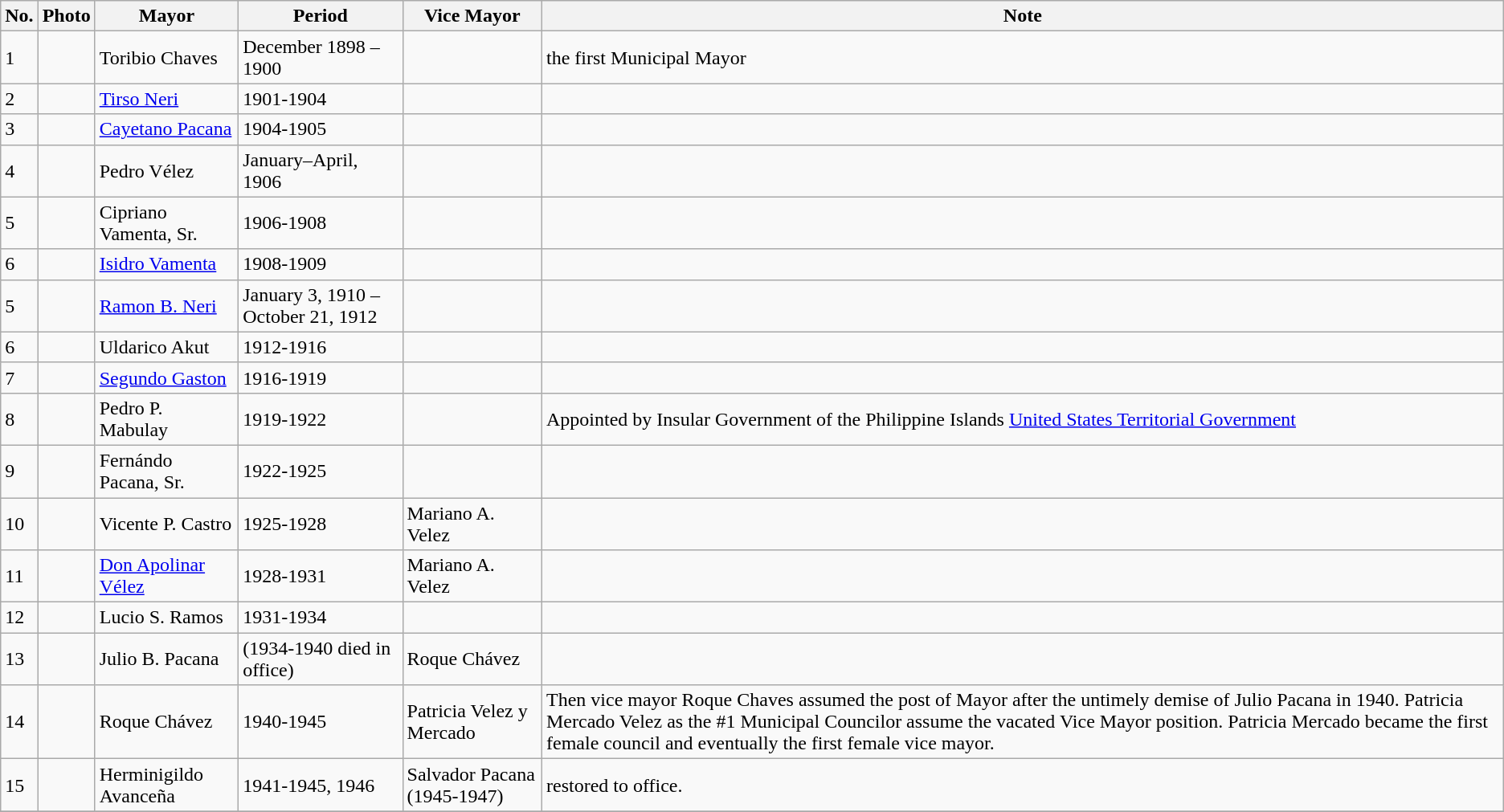<table class="wikitable">
<tr>
<th>No.</th>
<th>Photo</th>
<th>Mayor</th>
<th>Period</th>
<th>Vice Mayor</th>
<th>Note</th>
</tr>
<tr>
<td>1</td>
<td></td>
<td>Toribio Chaves</td>
<td>December 1898 – 1900</td>
<td></td>
<td>the first Municipal Mayor</td>
</tr>
<tr>
<td>2</td>
<td></td>
<td><a href='#'>Tirso Neri</a></td>
<td>1901-1904</td>
<td></td>
<td></td>
</tr>
<tr>
<td>3</td>
<td></td>
<td><a href='#'>Cayetano Pacana</a></td>
<td>1904-1905</td>
<td></td>
<td></td>
</tr>
<tr>
<td>4</td>
<td></td>
<td>Pedro Vélez</td>
<td>January–April, 1906</td>
<td></td>
<td></td>
</tr>
<tr>
<td>5</td>
<td></td>
<td>Cipriano Vamenta, Sr.</td>
<td>1906-1908</td>
<td></td>
<td></td>
</tr>
<tr>
<td>6</td>
<td></td>
<td><a href='#'>Isidro Vamenta</a></td>
<td>1908-1909</td>
<td></td>
<td></td>
</tr>
<tr>
<td>5</td>
<td></td>
<td><a href='#'>Ramon B. Neri</a></td>
<td>January 3, 1910 – October 21, 1912</td>
<td></td>
<td></td>
</tr>
<tr>
<td>6</td>
<td></td>
<td>Uldarico Akut</td>
<td>1912-1916</td>
<td></td>
<td></td>
</tr>
<tr>
<td>7</td>
<td></td>
<td><a href='#'>Segundo Gaston</a></td>
<td>1916-1919</td>
<td></td>
<td></td>
</tr>
<tr>
<td>8</td>
<td></td>
<td>Pedro P. Mabulay</td>
<td>1919-1922</td>
<td></td>
<td>Appointed by  Insular Government of the Philippine Islands <a href='#'>United States Territorial Government</a></td>
</tr>
<tr>
<td>9</td>
<td></td>
<td>Fernándo Pacana, Sr.</td>
<td>1922-1925</td>
<td></td>
<td></td>
</tr>
<tr>
<td>10</td>
<td></td>
<td>Vicente P. Castro</td>
<td>1925-1928</td>
<td>Mariano A. Velez  </td>
<td></td>
</tr>
<tr>
<td>11</td>
<td></td>
<td><a href='#'>Don Apolinar Vélez</a></td>
<td>1928-1931</td>
<td>Mariano A. Velez</td>
<td></td>
</tr>
<tr>
<td>12</td>
<td></td>
<td>Lucio S. Ramos</td>
<td>1931-1934</td>
<td></td>
<td></td>
</tr>
<tr>
<td>13</td>
<td></td>
<td>Julio B. Pacana</td>
<td>(1934-1940 died in office)</td>
<td>Roque Chávez</td>
<td></td>
</tr>
<tr>
<td>14</td>
<td></td>
<td>Roque Chávez</td>
<td>1940-1945</td>
<td>Patricia Velez y Mercado </td>
<td>Then vice mayor Roque Chaves assumed the post of Mayor after the untimely demise of Julio Pacana in 1940. Patricia Mercado Velez as the #1 Municipal Councilor assume the vacated Vice Mayor position. Patricia Mercado became the first female council and eventually the first female vice mayor.</td>
</tr>
<tr>
<td>15</td>
<td></td>
<td>Herminigildo Avanceña</td>
<td>1941-1945, 1946</td>
<td>Salvador Pacana (1945-1947)</td>
<td>restored to office.</td>
</tr>
<tr>
</tr>
</table>
